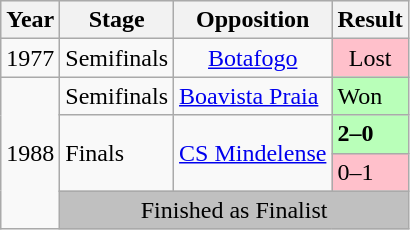<table class="wikitable">
<tr style="background:#efefef;">
<th>Year</th>
<th>Stage</th>
<th>Opposition</th>
<th>Result</th>
</tr>
<tr align=center>
<td>1977</td>
<td>Semifinals</td>
<td><a href='#'>Botafogo</a></td>
<td bgcolor=FFC0CB>Lost</td>
</tr>
<tr>
<td rowspan=4>1988</td>
<td>Semifinals</td>
<td><a href='#'>Boavista Praia</a></td>
<td bgcolor=B9FFB9>Won</td>
</tr>
<tr>
<td rowspan=2>Finals</td>
<td rowspan=2><a href='#'>CS Mindelense</a></td>
<td bgcolor=B9FFB9><strong>2–0</strong></td>
</tr>
<tr>
<td bgcolor=FFC0CB>0–1</td>
</tr>
<tr>
<td align=center colspan=3 bgcolor=silver>Finished as Finalist</td>
</tr>
</table>
